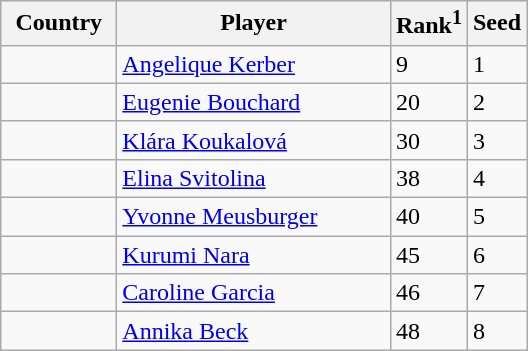<table class="sortable wikitable">
<tr>
<th width="70">Country</th>
<th width="175">Player</th>
<th>Rank<sup>1</sup></th>
<th>Seed</th>
</tr>
<tr>
<td></td>
<td><a href='#'>Angelique Kerber</a></td>
<td>9</td>
<td>1</td>
</tr>
<tr>
<td></td>
<td><a href='#'>Eugenie Bouchard</a></td>
<td>20</td>
<td>2</td>
</tr>
<tr>
<td></td>
<td><a href='#'>Klára Koukalová</a></td>
<td>30</td>
<td>3</td>
</tr>
<tr>
<td></td>
<td><a href='#'>Elina Svitolina</a></td>
<td>38</td>
<td>4</td>
</tr>
<tr>
<td></td>
<td><a href='#'>Yvonne Meusburger</a></td>
<td>40</td>
<td>5</td>
</tr>
<tr>
<td></td>
<td><a href='#'>Kurumi Nara</a></td>
<td>45</td>
<td>6</td>
</tr>
<tr>
<td></td>
<td><a href='#'>Caroline Garcia</a></td>
<td>46</td>
<td>7</td>
</tr>
<tr>
<td></td>
<td><a href='#'>Annika Beck</a></td>
<td>48</td>
<td>8</td>
</tr>
</table>
